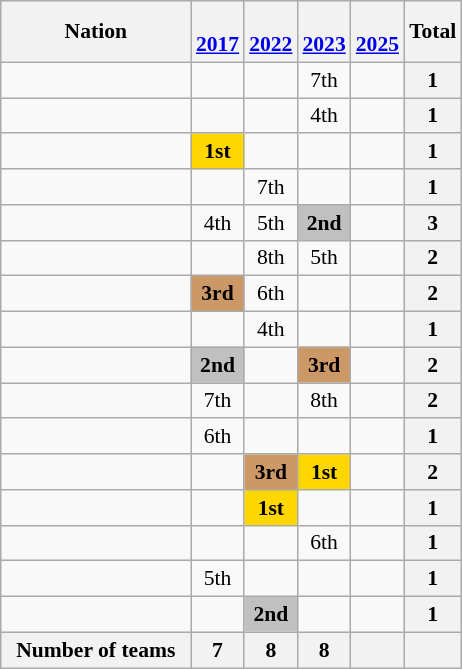<table class="wikitable" style="text-align:center; font-size:90%">
<tr>
<th width=120px>Nation</th>
<th><br><a href='#'>2017</a></th>
<th><br><a href='#'>2022</a></th>
<th><br><a href='#'>2023</a></th>
<th><br><a href='#'>2025</a></th>
<th>Total</th>
</tr>
<tr>
<td align=left></td>
<td></td>
<td></td>
<td>7th</td>
<td></td>
<th>1</th>
</tr>
<tr>
<td align=left></td>
<td></td>
<td></td>
<td>4th</td>
<td></td>
<th>1</th>
</tr>
<tr>
<td align=left></td>
<td bgcolor=gold><strong>1st</strong></td>
<td></td>
<td></td>
<td></td>
<th>1</th>
</tr>
<tr>
<td align=left></td>
<td></td>
<td>7th</td>
<td></td>
<td></td>
<th>1</th>
</tr>
<tr>
<td align=left></td>
<td>4th</td>
<td>5th</td>
<td bgcolor=silver><strong>2nd</strong></td>
<td></td>
<th>3</th>
</tr>
<tr>
<td align=left></td>
<td></td>
<td>8th</td>
<td>5th</td>
<td></td>
<th>2</th>
</tr>
<tr>
<td align=left></td>
<td bgcolor=#cc9966><strong>3rd</strong></td>
<td>6th</td>
<td></td>
<td></td>
<th>2</th>
</tr>
<tr>
<td align=left></td>
<td></td>
<td>4th</td>
<td></td>
<td></td>
<th>1</th>
</tr>
<tr>
<td align=left></td>
<td bgcolor=silver><strong>2nd</strong></td>
<td></td>
<td bgcolor=#cc9966><strong>3rd</strong></td>
<td></td>
<th>2</th>
</tr>
<tr>
<td align=left></td>
<td>7th</td>
<td></td>
<td>8th</td>
<td></td>
<th>2</th>
</tr>
<tr>
<td align=left></td>
<td>6th</td>
<td></td>
<td></td>
<td></td>
<th>1</th>
</tr>
<tr>
<td align=left></td>
<td></td>
<td bgcolor=#cc9966><strong>3rd</strong></td>
<td bgcolor=gold><strong>1st</strong></td>
<td></td>
<th>2</th>
</tr>
<tr>
<td align=left></td>
<td></td>
<td bgcolor=gold><strong>1st</strong></td>
<td></td>
<td></td>
<th>1</th>
</tr>
<tr>
<td align=left></td>
<td></td>
<td></td>
<td>6th</td>
<td></td>
<th>1</th>
</tr>
<tr>
<td align=left></td>
<td>5th</td>
<td></td>
<td></td>
<td></td>
<th>1</th>
</tr>
<tr>
<td align=left></td>
<td></td>
<td bgcolor=silver><strong>2nd</strong></td>
<td></td>
<td></td>
<th>1</th>
</tr>
<tr>
<th>Number of teams</th>
<th>7</th>
<th>8</th>
<th>8</th>
<th></th>
<th></th>
</tr>
</table>
